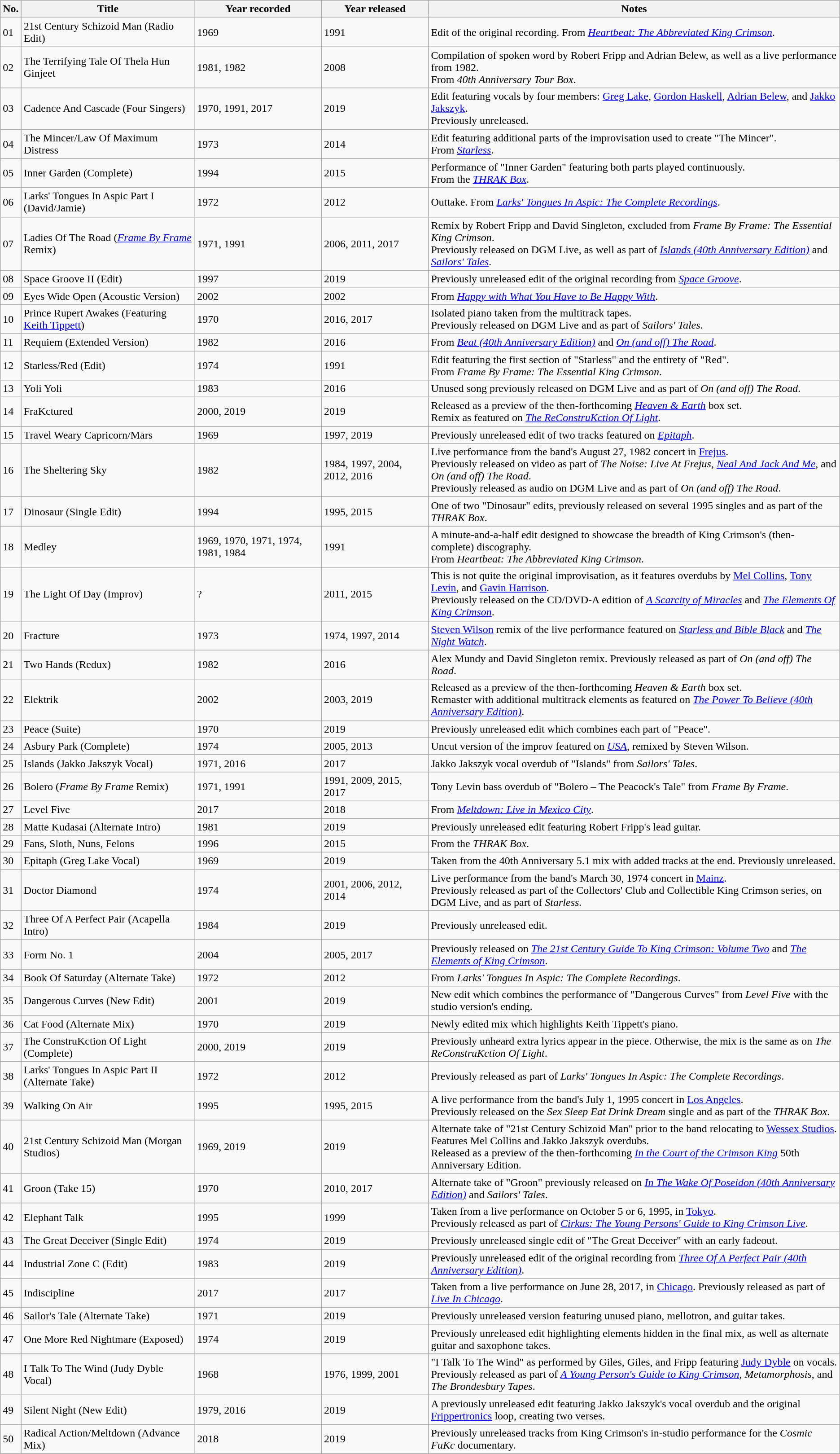<table class="wikitable">
<tr>
<th>No.</th>
<th>Title</th>
<th>Year recorded</th>
<th>Year released</th>
<th>Notes</th>
</tr>
<tr>
<td>01</td>
<td>21st Century Schizoid Man (Radio Edit)</td>
<td>1969</td>
<td>1991</td>
<td>Edit of the original recording. From <em><a href='#'>Heartbeat: The Abbreviated King Crimson</a></em>.</td>
</tr>
<tr>
<td>02</td>
<td>The Terrifying Tale Of Thela Hun Ginjeet</td>
<td>1981, 1982</td>
<td>2008</td>
<td>Compilation of spoken word by Robert Fripp and Adrian Belew, as well as a live performance from 1982.<br>From <em>40th Anniversary Tour Box</em>.</td>
</tr>
<tr>
<td>03</td>
<td>Cadence And Cascade (Four Singers)</td>
<td>1970, 1991, 2017</td>
<td>2019</td>
<td>Edit featuring vocals by four members: <a href='#'>Greg Lake</a>, <a href='#'>Gordon Haskell</a>, <a href='#'>Adrian Belew</a>, and <a href='#'>Jakko Jakszyk</a>.<br>Previously unreleased.</td>
</tr>
<tr>
<td>04</td>
<td>The Mincer/Law Of Maximum Distress</td>
<td>1973</td>
<td>2014</td>
<td>Edit featuring additional parts of the improvisation used to create "The Mincer".<br>From <em><a href='#'>Starless</a></em>.</td>
</tr>
<tr>
<td>05</td>
<td>Inner Garden (Complete)</td>
<td>1994</td>
<td>2015</td>
<td>Performance of "Inner Garden" featuring both parts played continuously.<br>From the <em><a href='#'>THRAK Box</a></em>.</td>
</tr>
<tr>
<td>06</td>
<td>Larks' Tongues In Aspic Part I (David/Jamie)</td>
<td>1972</td>
<td>2012</td>
<td>Outtake. From <em><a href='#'>Larks' Tongues In Aspic: The Complete Recordings</a></em>.</td>
</tr>
<tr>
<td>07</td>
<td>Ladies Of The Road (<em><a href='#'>Frame By Frame</a></em> Remix)</td>
<td>1971, 1991</td>
<td>2006, 2011, 2017</td>
<td>Remix by Robert Fripp and David Singleton, excluded from <em>Frame By Frame: The Essential King Crimson</em>.<br>Previously released on DGM Live, as well as part of <em><a href='#'>Islands (40th Anniversary Edition)</a></em> and <em><a href='#'>Sailors' Tales</a></em>.</td>
</tr>
<tr>
<td>08</td>
<td>Space Groove II (Edit)</td>
<td>1997</td>
<td>2019</td>
<td>Previously unreleased edit of the original recording from <em><a href='#'>Space Groove</a></em>.</td>
</tr>
<tr>
<td>09</td>
<td>Eyes Wide Open (Acoustic Version)</td>
<td>2002</td>
<td>2002</td>
<td>From <em><a href='#'>Happy with What You Have to Be Happy With</a></em>.</td>
</tr>
<tr>
<td>10</td>
<td>Prince Rupert Awakes (Featuring <a href='#'>Keith Tippett</a>)</td>
<td>1970</td>
<td>2016, 2017</td>
<td>Isolated piano taken from the multitrack tapes.<br>Previously released on DGM Live and as part of <em>Sailors' Tales</em>.</td>
</tr>
<tr>
<td>11</td>
<td>Requiem (Extended Version)</td>
<td>1982</td>
<td>2016</td>
<td>From <em><a href='#'>Beat (40th Anniversary Edition)</a></em> and <em><a href='#'>On (and off) The Road</a></em>.</td>
</tr>
<tr>
<td>12</td>
<td>Starless/Red (Edit)</td>
<td>1974</td>
<td>1991</td>
<td>Edit featuring the first section of "Starless" and the entirety of "Red".<br>From <em>Frame By Frame: The Essential King Crimson</em>.</td>
</tr>
<tr>
<td>13</td>
<td>Yoli Yoli</td>
<td>1983</td>
<td>2016</td>
<td>Unused song previously released on DGM Live and as part of <em>On (and off) The Road</em>.</td>
</tr>
<tr>
<td>14</td>
<td>FraKctured</td>
<td>2000, 2019</td>
<td>2019</td>
<td>Released as a preview of the then-forthcoming <em><a href='#'>Heaven & Earth</a></em> box set.<br>Remix as featured on <em><a href='#'>The ReConstruKction Of Light</a></em>.</td>
</tr>
<tr>
<td>15</td>
<td>Travel Weary Capricorn/Mars</td>
<td>1969</td>
<td>1997, 2019</td>
<td>Previously unreleased edit of two tracks featured on <em><a href='#'>Epitaph</a></em>.</td>
</tr>
<tr>
<td>16</td>
<td>The Sheltering Sky</td>
<td>1982</td>
<td>1984, 1997, 2004, 2012, 2016</td>
<td>Live performance from the band's August 27, 1982 concert in <a href='#'>Frejus</a>.<br>Previously released on video as part of <em>The Noise: Live At Frejus</em>, <em><a href='#'>Neal And Jack And Me</a></em>, and <em>On (and off) The Road</em>.<br>Previously released as audio on DGM Live and as part of <em>On (and off) The Road</em>.</td>
</tr>
<tr>
<td>17</td>
<td>Dinosaur (Single Edit)</td>
<td>1994</td>
<td>1995, 2015</td>
<td>One of two "Dinosaur" edits, previously released on several 1995 singles and as part of the <em>THRAK Box</em>.</td>
</tr>
<tr>
<td>18</td>
<td>Medley</td>
<td>1969, 1970, 1971, 1974, 1981, 1984</td>
<td>1991</td>
<td>A minute-and-a-half edit designed to showcase the breadth of King Crimson's (then-complete) discography.<br>From <em>Heartbeat: The Abbreviated King Crimson</em>.</td>
</tr>
<tr>
<td>19</td>
<td>The Light Of Day (Improv)</td>
<td>?</td>
<td>2011, 2015</td>
<td>This is not quite the original improvisation, as it features overdubs by <a href='#'>Mel Collins</a>, <a href='#'>Tony Levin</a>, and <a href='#'>Gavin Harrison</a>.<br>Previously released on the CD/DVD-A edition of <em><a href='#'>A Scarcity of Miracles</a></em> and <em><a href='#'>The Elements Of King Crimson</a></em>.</td>
</tr>
<tr>
<td>20</td>
<td>Fracture</td>
<td>1973</td>
<td>1974, 1997, 2014</td>
<td><a href='#'>Steven Wilson</a> remix of the live performance featured on <em><a href='#'>Starless and Bible Black</a></em> and <em><a href='#'>The Night Watch</a></em>.</td>
</tr>
<tr>
<td>21</td>
<td>Two Hands (Redux)</td>
<td>1982</td>
<td>2016</td>
<td>Alex Mundy and David Singleton remix. Previously released as part of <em>On (and off) The Road</em>.</td>
</tr>
<tr>
<td>22</td>
<td>Elektrik</td>
<td>2002</td>
<td>2003, 2019</td>
<td>Released as a preview of the then-forthcoming <em>Heaven & Earth</em> box set.<br>Remaster with additional multitrack elements as featured on <em><a href='#'>The Power To Believe (40th Anniversary Edition)</a></em>.</td>
</tr>
<tr>
<td>23</td>
<td>Peace (Suite)</td>
<td>1970</td>
<td>2019</td>
<td>Previously unreleased edit which combines each part of "Peace".</td>
</tr>
<tr>
<td>24</td>
<td>Asbury Park (Complete)</td>
<td>1974</td>
<td>2005, 2013</td>
<td>Uncut version of the improv featured on <em><a href='#'>USA</a></em>, remixed by Steven Wilson.</td>
</tr>
<tr>
<td>25</td>
<td>Islands (Jakko Jakszyk Vocal)</td>
<td>1971, 2016</td>
<td>2017</td>
<td>Jakko Jakszyk vocal overdub of "Islands" from <em>Sailors' Tales</em>.</td>
</tr>
<tr>
<td>26</td>
<td>Bolero (<em>Frame By Frame</em> Remix)</td>
<td>1971, 1991</td>
<td>1991, 2009, 2015, 2017</td>
<td>Tony Levin bass overdub of "Bolero – The Peacock's Tale" from <em>Frame By Frame</em>.</td>
</tr>
<tr>
<td>27</td>
<td>Level Five</td>
<td>2017</td>
<td>2018</td>
<td>From <em><a href='#'>Meltdown: Live in Mexico City</a></em>.</td>
</tr>
<tr>
<td>28</td>
<td>Matte Kudasai (Alternate Intro)</td>
<td>1981</td>
<td>2019</td>
<td>Previously unreleased edit featuring Robert Fripp's lead guitar.</td>
</tr>
<tr>
<td>29</td>
<td>Fans, Sloth, Nuns, Felons</td>
<td>1996</td>
<td>2015</td>
<td>From the <em>THRAK Box</em>.</td>
</tr>
<tr>
<td>30</td>
<td>Epitaph (Greg Lake Vocal)</td>
<td>1969</td>
<td>2019</td>
<td>Taken from the 40th Anniversary 5.1 mix with added tracks at the end. Previously unreleased.</td>
</tr>
<tr>
<td>31</td>
<td>Doctor Diamond</td>
<td>1974</td>
<td>2001, 2006, 2012, 2014</td>
<td>Live performance from the band's March 30, 1974 concert in <a href='#'>Mainz</a>.<br>Previously released as part of the Collectors' Club and Collectible King Crimson series, on DGM Live, and as part of <em>Starless</em>.</td>
</tr>
<tr>
<td>32</td>
<td>Three Of A Perfect Pair (Acapella Intro)</td>
<td>1984</td>
<td>2019</td>
<td>Previously unreleased edit.</td>
</tr>
<tr>
<td>33</td>
<td>Form No. 1</td>
<td>2004</td>
<td>2005, 2017</td>
<td>Previously released on <em><a href='#'>The 21st Century Guide To King Crimson: Volume Two</a></em> and <em><a href='#'>The Elements of King Crimson</a></em>.</td>
</tr>
<tr>
<td>34</td>
<td>Book Of Saturday (Alternate Take)</td>
<td>1972</td>
<td>2012</td>
<td>From <em>Larks' Tongues In Aspic: The Complete Recordings</em>.</td>
</tr>
<tr>
<td>35</td>
<td>Dangerous Curves (New Edit)</td>
<td>2001</td>
<td>2019</td>
<td>New edit which combines the performance of "Dangerous Curves" from <em>Level Five</em> with the studio version's ending.</td>
</tr>
<tr>
<td>36</td>
<td>Cat Food (Alternate Mix)</td>
<td>1970</td>
<td>2019</td>
<td>Newly edited mix which highlights Keith Tippett's piano.</td>
</tr>
<tr>
<td>37</td>
<td>The ConstruKction Of Light (Complete)</td>
<td>2000, 2019</td>
<td>2019</td>
<td>Previously unheard extra lyrics appear in the piece. Otherwise, the mix is the same as on <em>The ReConstruKction Of Light</em>.</td>
</tr>
<tr>
<td>38</td>
<td>Larks' Tongues In Aspic Part II (Alternate Take)</td>
<td>1972</td>
<td>2012</td>
<td>Previously released as part of <em>Larks' Tongues In Aspic: The Complete Recordings</em>.</td>
</tr>
<tr>
<td>39</td>
<td>Walking On Air</td>
<td>1995</td>
<td>1995, 2015</td>
<td>A live performance from the band's July 1, 1995 concert in <a href='#'>Los Angeles</a>.<br>Previously released on the <em>Sex Sleep Eat Drink Dream</em> single and as part of the <em>THRAK Box</em>.</td>
</tr>
<tr>
<td>40</td>
<td>21st Century Schizoid Man (Morgan Studios)</td>
<td>1969, 2019</td>
<td>2019</td>
<td>Alternate take of "21st Century Schizoid Man" prior to the band relocating to <a href='#'>Wessex Studios</a>.<br>Features Mel Collins and Jakko Jakszyk overdubs.<br>Released as a preview of the then-forthcoming <em><a href='#'>In the Court of the Crimson King</a></em> 50th Anniversary Edition.</td>
</tr>
<tr>
<td>41</td>
<td>Groon (Take 15)</td>
<td>1970</td>
<td>2010, 2017</td>
<td>Alternate take of "Groon" previously released on <em><a href='#'>In The Wake Of Poseidon (40th Anniversary Edition)</a></em> and <em>Sailors' Tales</em>.</td>
</tr>
<tr>
<td>42</td>
<td>Elephant Talk</td>
<td>1995</td>
<td>1999</td>
<td>Taken from a live performance on October 5 or 6, 1995, in <a href='#'>Tokyo</a>.<br>Previously released as part of <em><a href='#'>Cirkus: The Young Persons' Guide to King Crimson Live</a></em>.</td>
</tr>
<tr>
<td>43</td>
<td>The Great Deceiver (Single Edit)</td>
<td>1974</td>
<td>2019</td>
<td>Previously unreleased single edit of "The Great Deceiver" with an early fadeout.</td>
</tr>
<tr>
<td>44</td>
<td>Industrial Zone C (Edit)</td>
<td>1983</td>
<td>2019</td>
<td>Previously unreleased edit of the original recording from <em><a href='#'>Three Of A Perfect Pair (40th Anniversary Edition)</a></em>.</td>
</tr>
<tr>
<td>45</td>
<td>Indiscipline</td>
<td>2017</td>
<td>2017</td>
<td>Taken from a live performance on June 28, 2017, in <a href='#'>Chicago</a>. Previously released as part of <em><a href='#'>Live In Chicago</a></em>.</td>
</tr>
<tr>
<td>46</td>
<td>Sailor's Tale (Alternate Take)</td>
<td>1971</td>
<td>2019</td>
<td>Previously unreleased version featuring unused piano, mellotron, and guitar takes.</td>
</tr>
<tr>
<td>47</td>
<td>One More Red Nightmare (Exposed)</td>
<td>1974</td>
<td>2019</td>
<td>Previously unreleased edit highlighting elements hidden in the final mix, as well as alternate guitar and saxophone takes.</td>
</tr>
<tr>
<td>48</td>
<td>I Talk To The Wind (Judy Dyble Vocal)</td>
<td>1968</td>
<td>1976, 1999, 2001</td>
<td>"I Talk To The Wind" as performed by Giles, Giles, and Fripp featuring <a href='#'>Judy Dyble</a> on vocals.<br>Previously released as part of <em><a href='#'>A Young Person's Guide to King Crimson</a></em>, <em>Metamorphosis</em>, and <em>The Brondesbury Tapes</em>.</td>
</tr>
<tr>
<td>49</td>
<td>Silent Night (New Edit)</td>
<td>1979, 2016</td>
<td>2019</td>
<td>A previously unreleased edit featuring Jakko Jakszyk's vocal overdub and the original <a href='#'>Frippertronics</a> loop, creating two verses.</td>
</tr>
<tr>
<td>50</td>
<td>Radical Action/Meltdown (Advance Mix)</td>
<td>2018</td>
<td>2019</td>
<td>Previously unreleased tracks from King Crimson's in-studio performance for the <em>Cosmic FuKc</em> documentary.</td>
</tr>
</table>
